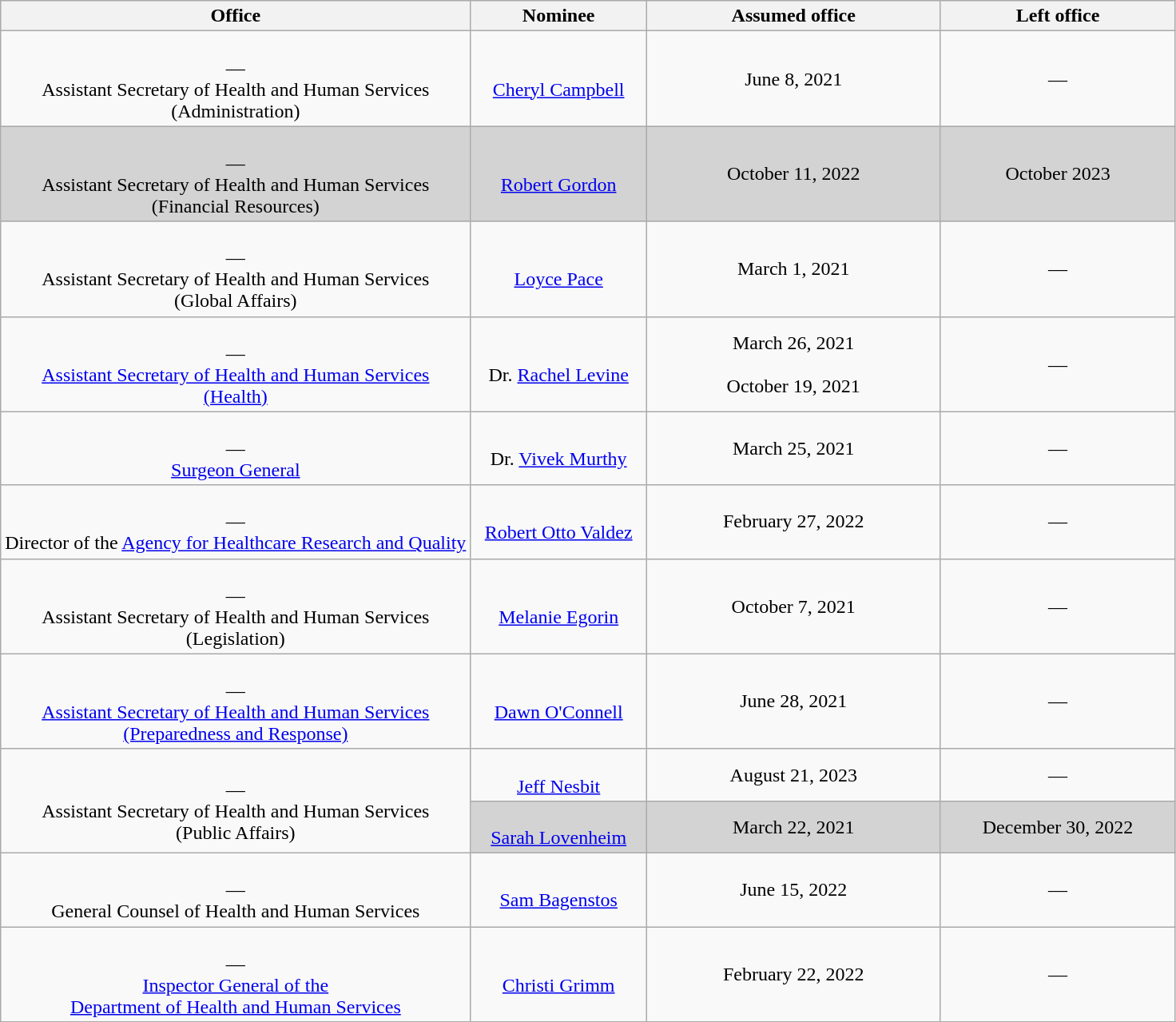<table class="wikitable sortable" style="text-align:center">
<tr>
<th style="width:40%;">Office</th>
<th style="width:15%;">Nominee</th>
<th style="width:25%;" data-sort-type="date">Assumed office</th>
<th style="width:20%;" data-sort-type="date">Left office</th>
</tr>
<tr>
<td><br>—<br>Assistant Secretary of Health and Human Services<br>(Administration)</td>
<td><br><a href='#'>Cheryl Campbell</a></td>
<td>June 8, 2021</td>
<td>—</td>
</tr>
<tr style="background:lightgray;">
<td><br>—<br>Assistant Secretary of Health and Human Services<br>(Financial Resources)</td>
<td><br><a href='#'>Robert Gordon</a></td>
<td>October 11, 2022<br></td>
<td>October 2023</td>
</tr>
<tr>
<td><br>—<br>Assistant Secretary of Health and Human Services<br>(Global Affairs)</td>
<td><br><a href='#'>Loyce Pace</a></td>
<td>March 1, 2021</td>
<td>—</td>
</tr>
<tr>
<td><br>—<br><a href='#'>Assistant Secretary of Health and Human Services<br>(Health)</a></td>
<td><br>Dr. <a href='#'>Rachel Levine</a></td>
<td>March 26, 2021<br><br>October 19, 2021<br></td>
<td>—</td>
</tr>
<tr>
<td><br>—<br><a href='#'>Surgeon General</a></td>
<td><br>Dr. <a href='#'>Vivek Murthy</a></td>
<td>March 25, 2021<br></td>
<td>—</td>
</tr>
<tr>
<td><br>—<br>Director of the <a href='#'>Agency for Healthcare Research and Quality</a></td>
<td><br><a href='#'>Robert Otto Valdez</a></td>
<td>February 27, 2022</td>
<td>—</td>
</tr>
<tr>
<td><br>—<br>Assistant Secretary of Health and Human Services<br>(Legislation)</td>
<td><br><a href='#'>Melanie Egorin</a></td>
<td>October 7, 2021<br></td>
<td>—</td>
</tr>
<tr>
<td><br>—<br><a href='#'>Assistant Secretary of Health and Human Services<br>(Preparedness and Response)</a></td>
<td><br><a href='#'>Dawn O'Connell</a></td>
<td>June 28, 2021<br></td>
<td>—</td>
</tr>
<tr>
<td rowspan=2><br>—<br>Assistant Secretary of Health and Human Services<br>(Public Affairs)</td>
<td><br><a href='#'>Jeff Nesbit</a></td>
<td>August 21, 2023</td>
<td>—</td>
</tr>
<tr style="background:lightgray;">
<td><br><a href='#'>Sarah Lovenheim</a></td>
<td>March 22, 2021</td>
<td>December 30, 2022</td>
</tr>
<tr>
<td><br>—<br>General Counsel of Health and Human Services</td>
<td><br><a href='#'>Sam Bagenstos</a></td>
<td>June 15, 2022<br></td>
<td>—</td>
</tr>
<tr>
<td><br>—<br><a href='#'>Inspector General of the<br>Department of Health and Human Services</a></td>
<td><br><a href='#'>Christi Grimm</a></td>
<td>February 22, 2022<br></td>
<td>—</td>
</tr>
</table>
